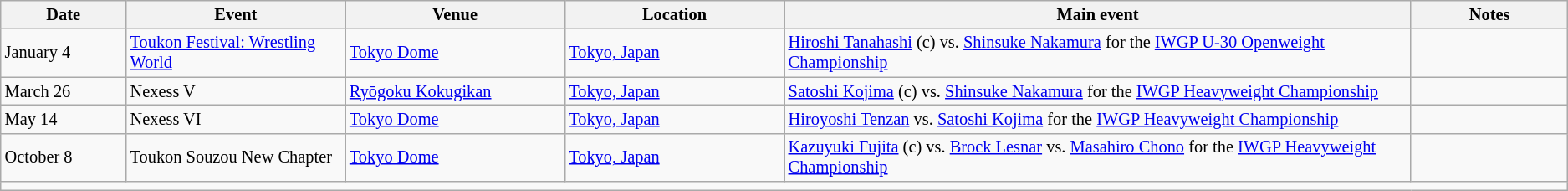<table class="sortable wikitable succession-box" style="font-size:85%;">
<tr>
<th width=8%>Date</th>
<th width=14%>Event</th>
<th width=14%>Venue</th>
<th width=14%>Location</th>
<th width=40%>Main event</th>
<th width=14%>Notes</th>
</tr>
<tr>
<td>January 4</td>
<td><a href='#'>Toukon Festival: Wrestling World</a></td>
<td><a href='#'>Tokyo Dome</a></td>
<td><a href='#'>Tokyo, Japan</a></td>
<td><a href='#'>Hiroshi Tanahashi</a> (c) vs. <a href='#'>Shinsuke Nakamura</a> for the <a href='#'>IWGP U-30 Openweight Championship</a></td>
<td></td>
</tr>
<tr>
<td>March 26</td>
<td>Nexess V</td>
<td><a href='#'>Ryōgoku Kokugikan</a></td>
<td><a href='#'>Tokyo, Japan</a></td>
<td><a href='#'>Satoshi Kojima</a> (c) vs. <a href='#'>Shinsuke Nakamura</a> for the <a href='#'>IWGP Heavyweight Championship</a></td>
<td></td>
</tr>
<tr>
<td>May 14</td>
<td>Nexess VI</td>
<td><a href='#'>Tokyo Dome</a></td>
<td><a href='#'>Tokyo, Japan</a></td>
<td><a href='#'>Hiroyoshi Tenzan</a> vs. <a href='#'>Satoshi Kojima</a> for the <a href='#'>IWGP Heavyweight Championship</a></td>
<td></td>
</tr>
<tr>
<td>October 8</td>
<td>Toukon Souzou New Chapter</td>
<td><a href='#'>Tokyo Dome</a></td>
<td><a href='#'>Tokyo, Japan</a></td>
<td><a href='#'>Kazuyuki Fujita</a> (c) vs. <a href='#'>Brock Lesnar</a> vs. <a href='#'>Masahiro Chono</a> for the <a href='#'>IWGP Heavyweight Championship</a></td>
<td></td>
</tr>
<tr>
<td colspan=6></td>
</tr>
</table>
